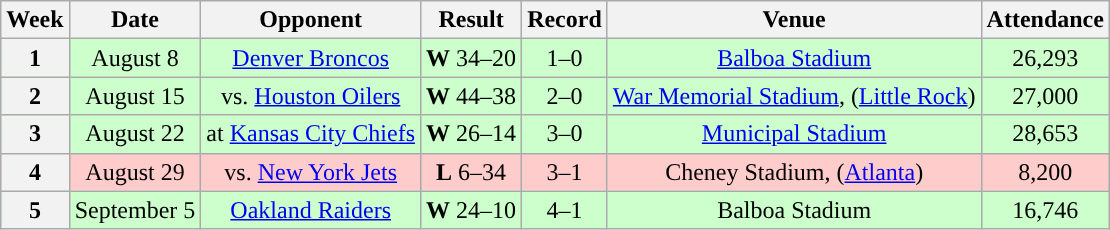<table class="wikitable" style="text-align:center">
<tr>
<th>Week</th>
<th>Date</th>
<th>Opponent</th>
<th>Result</th>
<th>Record</th>
<th>Venue</th>
<th>Attendance</th>
</tr>
<tr style="background:#cfc">
<th>1</th>
<td>August 8</td>
<td><a href='#'>Denver Broncos</a></td>
<td><strong>W</strong> 34–20</td>
<td>1–0</td>
<td><a href='#'>Balboa Stadium</a></td>
<td>26,293</td>
</tr>
<tr style="background:#cfc">
<th>2</th>
<td>August 15</td>
<td>vs. <a href='#'>Houston Oilers</a></td>
<td><strong>W</strong> 44–38</td>
<td>2–0</td>
<td><a href='#'>War Memorial Stadium</a>, (<a href='#'>Little Rock</a>)</td>
<td>27,000</td>
</tr>
<tr style="background:#cfc">
<th>3</th>
<td>August 22</td>
<td>at <a href='#'>Kansas City Chiefs</a></td>
<td><strong>W</strong> 26–14</td>
<td>3–0</td>
<td><a href='#'>Municipal Stadium</a></td>
<td>28,653</td>
</tr>
<tr style="background:#fcc">
<th>4</th>
<td>August 29</td>
<td>vs. <a href='#'>New York Jets</a></td>
<td><strong>L</strong> 6–34</td>
<td>3–1</td>
<td>Cheney Stadium, (<a href='#'>Atlanta</a>)</td>
<td>8,200</td>
</tr>
<tr style="background:#cfc">
<th>5</th>
<td>September 5</td>
<td><a href='#'>Oakland Raiders</a></td>
<td><strong>W</strong> 24–10</td>
<td>4–1</td>
<td>Balboa Stadium</td>
<td>16,746</td>
</tr>
</table>
